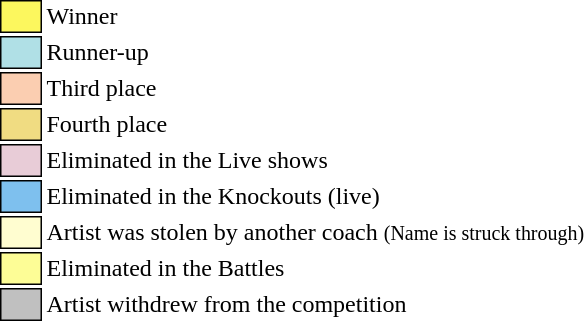<table class="toccolours" style="font-size: 100%; white-space: nowrap;">
<tr>
<td style="background-color:#FCF75E; border: 1px solid black">      </td>
<td>Winner</td>
</tr>
<tr>
<td style="background-color:#B0E0E6; border: 1px solid black">      </td>
<td>Runner-up</td>
</tr>
<tr>
<td style="background-color:#FBCEB1; border: 1px solid black">      </td>
<td>Third place</td>
</tr>
<tr>
<td style="background-color:#F0DC82; border: 1px solid black">      </td>
<td>Fourth place</td>
</tr>
<tr>
<td style="background-color:#E8CCD7; border: 1px solid black">      </td>
<td>Eliminated in the Live shows</td>
</tr>
<tr>
<td style="background-color:#7EC0EE; border: 1px solid black">      </td>
<td>Eliminated in the Knockouts (live)</td>
</tr>
<tr>
<td style="background-color:#FFFDD0; border: 1px solid black">      </td>
<td>Artist was stolen by another coach <small>(Name is struck through)</small></td>
</tr>
<tr>
<td style="background-color:#FDFD96; border: 1px solid black">      </td>
<td>Eliminated in the Battles</td>
</tr>
<tr>
<td style="background-color:silver; border: 1px solid black">      </td>
<td>Artist withdrew from the competition</td>
</tr>
</table>
